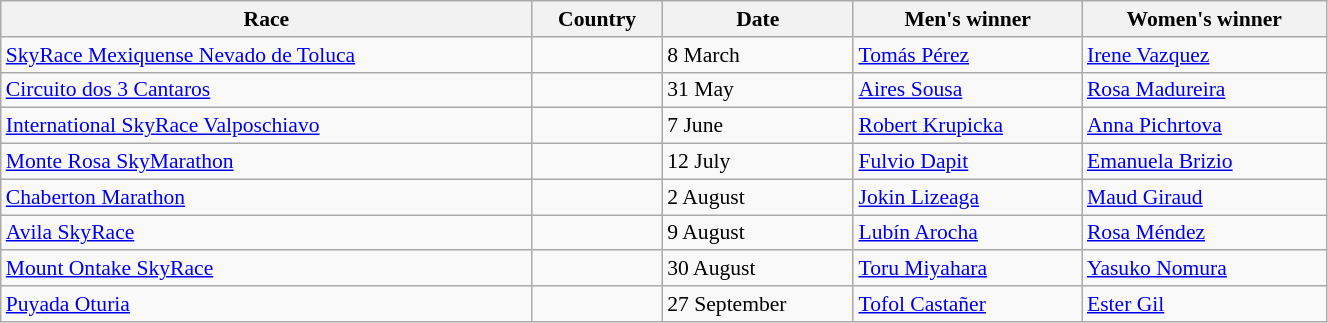<table class="wikitable" width=70% style="font-size:90%; text-align:left;">
<tr>
<th>Race</th>
<th>Country</th>
<th>Date</th>
<th>Men's winner</th>
<th>Women's winner</th>
</tr>
<tr>
<td><a href='#'>SkyRace Mexiquense Nevado de Toluca</a></td>
<td></td>
<td>8 March</td>
<td><a href='#'>Tomás Pérez</a></td>
<td><a href='#'>Irene Vazquez</a></td>
</tr>
<tr>
<td><a href='#'>Circuito dos 3 Cantaros</a></td>
<td></td>
<td>31 May</td>
<td><a href='#'>Aires Sousa</a></td>
<td><a href='#'>Rosa Madureira</a></td>
</tr>
<tr>
<td><a href='#'>International SkyRace Valposchiavo</a></td>
<td></td>
<td>7 June</td>
<td><a href='#'>Robert Krupicka</a></td>
<td><a href='#'>Anna Pichrtova</a></td>
</tr>
<tr>
<td><a href='#'>Monte Rosa SkyMarathon</a></td>
<td></td>
<td>12 July</td>
<td><a href='#'>Fulvio Dapit</a></td>
<td><a href='#'>Emanuela Brizio</a></td>
</tr>
<tr>
<td><a href='#'>Chaberton Marathon</a></td>
<td></td>
<td>2 August</td>
<td><a href='#'>Jokin Lizeaga</a></td>
<td><a href='#'>Maud Giraud</a></td>
</tr>
<tr>
<td><a href='#'>Avila SkyRace</a></td>
<td></td>
<td>9 August</td>
<td><a href='#'>Lubín Arocha</a></td>
<td><a href='#'>Rosa Méndez</a></td>
</tr>
<tr>
<td><a href='#'>Mount Ontake SkyRace</a></td>
<td></td>
<td>30 August</td>
<td><a href='#'>Toru Miyahara</a></td>
<td><a href='#'>Yasuko Nomura</a></td>
</tr>
<tr>
<td><a href='#'>Puyada Oturia</a></td>
<td></td>
<td>27 September</td>
<td><a href='#'>Tofol Castañer</a></td>
<td><a href='#'>Ester Gil</a></td>
</tr>
</table>
